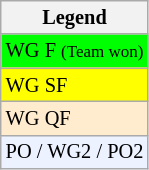<table class=wikitable style=font-size:85%>
<tr>
<th>Legend</th>
</tr>
<tr>
<td bgcolor=lime>WG F <small>(Team won)</small></td>
</tr>
<tr>
<td bgcolor=yellow>WG SF</td>
</tr>
<tr>
<td bgcolor=#ffebcd>WG QF</td>
</tr>
<tr>
<td bgcolor=#ecf2ff>PO / WG2 / PO2</td>
</tr>
</table>
